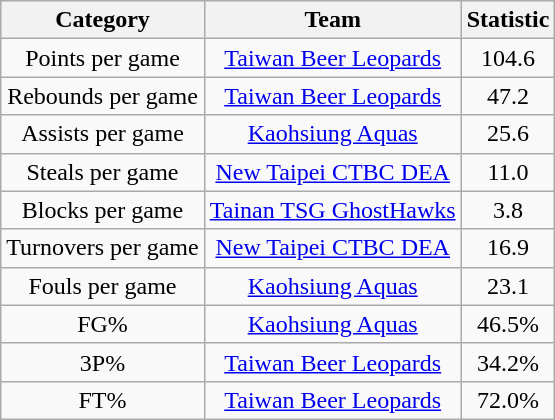<table class="wikitable" style="text-align:center">
<tr>
<th>Category</th>
<th>Team</th>
<th>Statistic</th>
</tr>
<tr>
<td>Points per game</td>
<td><a href='#'>Taiwan Beer Leopards</a></td>
<td>104.6</td>
</tr>
<tr>
<td>Rebounds per game</td>
<td><a href='#'>Taiwan Beer Leopards</a></td>
<td>47.2</td>
</tr>
<tr>
<td>Assists per game</td>
<td><a href='#'>Kaohsiung Aquas</a></td>
<td>25.6</td>
</tr>
<tr>
<td>Steals per game</td>
<td><a href='#'>New Taipei CTBC DEA</a></td>
<td>11.0</td>
</tr>
<tr>
<td>Blocks per game</td>
<td><a href='#'>Tainan TSG GhostHawks</a></td>
<td>3.8</td>
</tr>
<tr>
<td>Turnovers per game</td>
<td><a href='#'>New Taipei CTBC DEA</a></td>
<td>16.9</td>
</tr>
<tr>
<td>Fouls per game</td>
<td><a href='#'>Kaohsiung Aquas</a></td>
<td>23.1</td>
</tr>
<tr>
<td>FG%</td>
<td><a href='#'>Kaohsiung Aquas</a></td>
<td>46.5%</td>
</tr>
<tr>
<td>3P%</td>
<td><a href='#'>Taiwan Beer Leopards</a></td>
<td>34.2%</td>
</tr>
<tr>
<td>FT%</td>
<td><a href='#'>Taiwan Beer Leopards</a></td>
<td>72.0%</td>
</tr>
</table>
